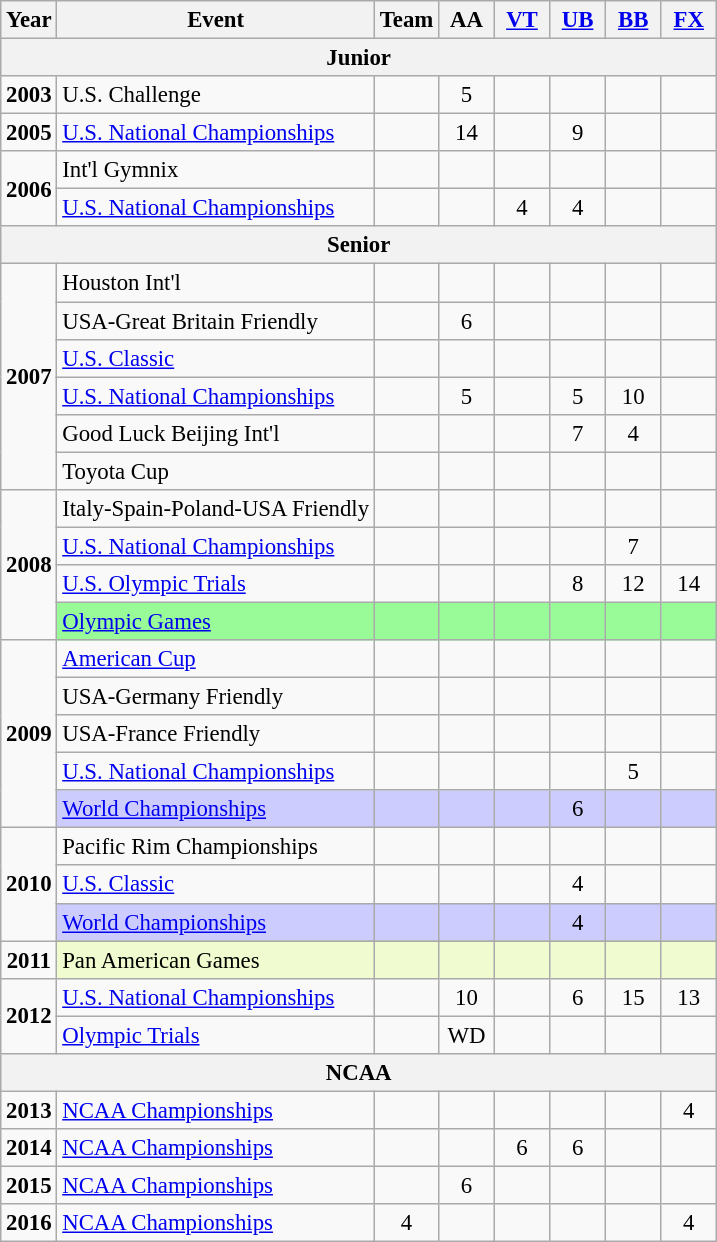<table class="wikitable" style="text-align:center; font-size:95%;">
<tr>
<th align=center>Year</th>
<th align=center>Event</th>
<th style="width:30px;">Team</th>
<th style="width:30px;">AA</th>
<th style="width:30px;"><a href='#'>VT</a></th>
<th style="width:30px;"><a href='#'>UB</a></th>
<th style="width:30px;"><a href='#'>BB</a></th>
<th style="width:30px;"><a href='#'>FX</a></th>
</tr>
<tr>
<th colspan="8">Junior</th>
</tr>
<tr>
<td rowspan="1"><strong>2003</strong></td>
<td align=left>U.S. Challenge</td>
<td></td>
<td>5</td>
<td></td>
<td></td>
<td></td>
<td></td>
</tr>
<tr>
<td rowspan="1"><strong>2005</strong></td>
<td align=left><a href='#'>U.S. National Championships</a></td>
<td></td>
<td>14</td>
<td></td>
<td>9</td>
<td></td>
<td></td>
</tr>
<tr>
<td rowspan="2"><strong>2006</strong></td>
<td align=left>Int'l Gymnix</td>
<td></td>
<td></td>
<td></td>
<td></td>
<td></td>
<td></td>
</tr>
<tr>
<td align=left><a href='#'>U.S. National Championships</a></td>
<td></td>
<td></td>
<td>4</td>
<td>4</td>
<td></td>
<td></td>
</tr>
<tr>
<th colspan="8">Senior</th>
</tr>
<tr>
<td rowspan="6"><strong>2007</strong></td>
<td align=left>Houston Int'l</td>
<td></td>
<td></td>
<td></td>
<td></td>
<td></td>
<td></td>
</tr>
<tr>
<td align=left>USA-Great Britain Friendly</td>
<td></td>
<td>6</td>
<td></td>
<td></td>
<td></td>
<td></td>
</tr>
<tr>
<td align=left><a href='#'>U.S. Classic</a></td>
<td></td>
<td></td>
<td></td>
<td></td>
<td></td>
<td></td>
</tr>
<tr>
<td align=left><a href='#'>U.S. National Championships</a></td>
<td></td>
<td>5</td>
<td></td>
<td>5</td>
<td>10</td>
<td></td>
</tr>
<tr>
<td align=left>Good Luck Beijing Int'l</td>
<td></td>
<td></td>
<td></td>
<td>7</td>
<td>4</td>
<td></td>
</tr>
<tr>
<td align=left>Toyota Cup</td>
<td></td>
<td></td>
<td></td>
<td></td>
<td></td>
<td></td>
</tr>
<tr>
<td rowspan="4"><strong>2008</strong></td>
<td align=left>Italy-Spain-Poland-USA Friendly</td>
<td></td>
<td></td>
<td></td>
<td></td>
<td></td>
<td></td>
</tr>
<tr>
<td align=left><a href='#'>U.S. National Championships</a></td>
<td></td>
<td></td>
<td></td>
<td></td>
<td>7</td>
<td></td>
</tr>
<tr>
<td align=left><a href='#'>U.S. Olympic Trials</a></td>
<td></td>
<td></td>
<td></td>
<td>8</td>
<td>12</td>
<td>14</td>
</tr>
<tr bgcolor=98FB98>
<td align=left><a href='#'>Olympic Games</a></td>
<td></td>
<td></td>
<td></td>
<td></td>
<td></td>
<td></td>
</tr>
<tr>
<td rowspan="5"><strong>2009</strong></td>
<td align=left><a href='#'>American Cup</a></td>
<td></td>
<td></td>
<td></td>
<td></td>
<td></td>
<td></td>
</tr>
<tr>
<td align=left>USA-Germany Friendly</td>
<td></td>
<td></td>
<td></td>
<td></td>
<td></td>
<td></td>
</tr>
<tr>
<td align=left>USA-France Friendly</td>
<td></td>
<td></td>
<td></td>
<td></td>
<td></td>
<td></td>
</tr>
<tr>
<td align=left><a href='#'>U.S. National Championships</a></td>
<td></td>
<td></td>
<td></td>
<td></td>
<td>5</td>
<td></td>
</tr>
<tr bgcolor=#CCCCFF>
<td align=left><a href='#'>World Championships</a></td>
<td></td>
<td></td>
<td></td>
<td>6</td>
<td></td>
<td></td>
</tr>
<tr>
<td rowspan="3"><strong>2010</strong></td>
<td align=left>Pacific Rim Championships</td>
<td></td>
<td></td>
<td></td>
<td></td>
<td></td>
<td></td>
</tr>
<tr>
<td align=left><a href='#'>U.S. Classic</a></td>
<td></td>
<td></td>
<td></td>
<td>4</td>
<td></td>
<td></td>
</tr>
<tr bgcolor=#CCCCFF>
<td align=left><a href='#'>World Championships</a></td>
<td></td>
<td></td>
<td></td>
<td>4</td>
<td></td>
<td></td>
</tr>
<tr>
<td rowspan="2"><strong>2011</strong></td>
</tr>
<tr bgcolor=#f0fccf>
<td align=left>Pan American Games</td>
<td></td>
<td></td>
<td></td>
<td></td>
<td></td>
<td></td>
</tr>
<tr>
<td rowspan="2"><strong>2012</strong></td>
<td align=left><a href='#'>U.S. National Championships</a></td>
<td></td>
<td>10</td>
<td></td>
<td>6</td>
<td>15</td>
<td>13</td>
</tr>
<tr>
<td align=left><a href='#'>Olympic Trials</a></td>
<td></td>
<td>WD</td>
<td></td>
<td></td>
<td></td>
<td></td>
</tr>
<tr>
<th colspan="8">NCAA</th>
</tr>
<tr>
<td rowspan="1"><strong>2013</strong></td>
<td align=left><a href='#'>NCAA Championships</a></td>
<td></td>
<td></td>
<td></td>
<td></td>
<td></td>
<td>4</td>
</tr>
<tr>
<td rowspan="1"><strong>2014</strong></td>
<td align=left><a href='#'>NCAA Championships</a></td>
<td></td>
<td></td>
<td>6</td>
<td>6</td>
<td></td>
<td></td>
</tr>
<tr>
<td rowspan="1"><strong>2015</strong></td>
<td align=left><a href='#'>NCAA Championships</a></td>
<td></td>
<td>6</td>
<td></td>
<td></td>
<td></td>
<td></td>
</tr>
<tr>
<td rowspan="1"><strong>2016</strong></td>
<td align=left><a href='#'>NCAA Championships</a></td>
<td>4</td>
<td></td>
<td></td>
<td></td>
<td></td>
<td>4</td>
</tr>
</table>
